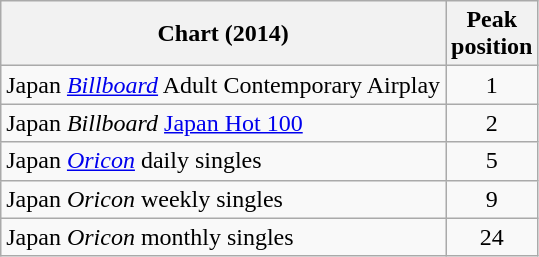<table class="wikitable sortable">
<tr>
<th>Chart (2014)</th>
<th>Peak<br>position</th>
</tr>
<tr>
<td>Japan <em><a href='#'>Billboard</a></em> Adult Contemporary Airplay</td>
<td align="center">1</td>
</tr>
<tr>
<td>Japan <em>Billboard</em> <a href='#'>Japan Hot 100</a></td>
<td align="center">2</td>
</tr>
<tr>
<td>Japan <em><a href='#'>Oricon</a></em> daily singles</td>
<td align="center">5</td>
</tr>
<tr>
<td>Japan <em>Oricon</em> weekly singles</td>
<td align="center">9</td>
</tr>
<tr>
<td>Japan <em>Oricon</em> monthly singles</td>
<td align="center">24</td>
</tr>
</table>
